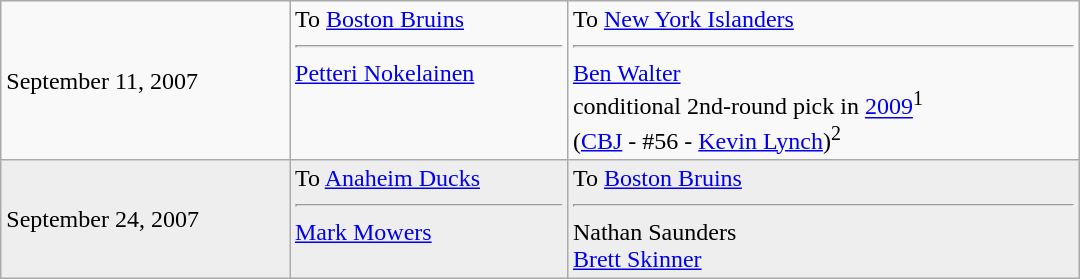<table cellspacing=0 class="wikitable" style="border:1px solid #999999; width:720px;">
<tr>
<td>September 11, 2007</td>
<td valign="top">To <a href='#'>Boston Bruins</a><hr><a href='#'>Petteri Nokelainen</a></td>
<td valign="top">To <a href='#'>New York Islanders</a><hr><a href='#'>Ben Walter</a><br>conditional 2nd-round pick in <a href='#'>2009</a><sup>1</sup><br>(<a href='#'>CBJ</a> - #56 - <a href='#'>Kevin Lynch</a>)<sup>2</sup></td>
</tr>
<tr bgcolor="#eeeeee">
<td>September 24, 2007</td>
<td valign="top">To <a href='#'>Anaheim Ducks</a><hr><a href='#'>Mark Mowers</a></td>
<td valign="top">To <a href='#'>Boston Bruins</a><hr>Nathan Saunders<br><a href='#'>Brett Skinner</a></td>
</tr>
</table>
